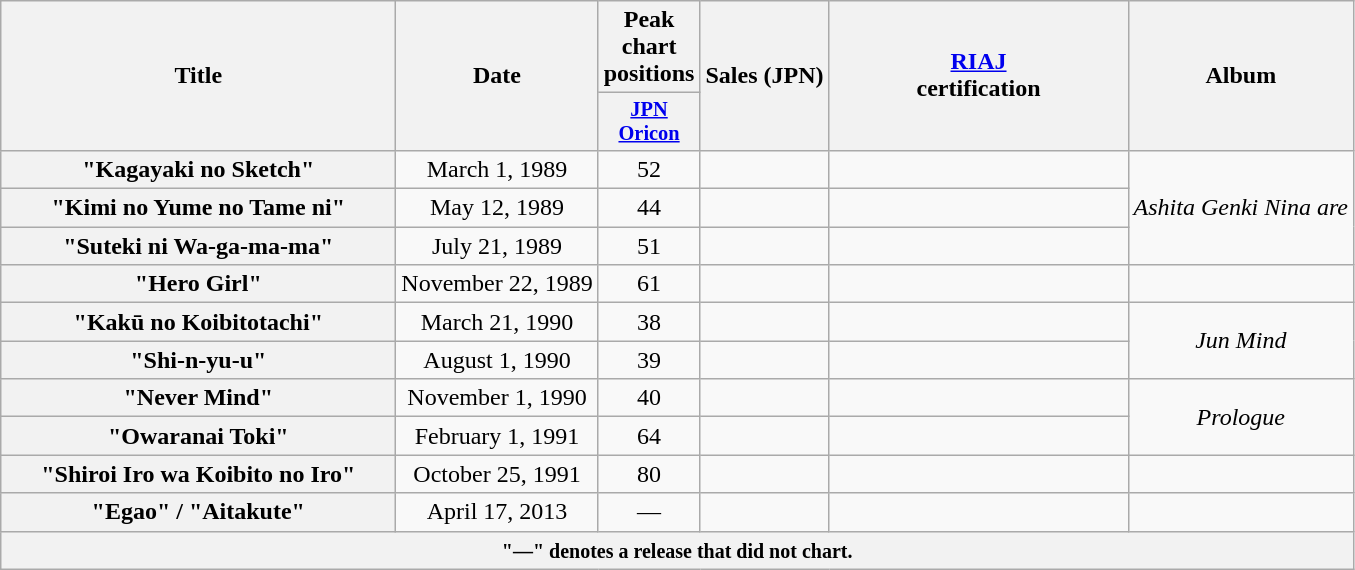<table class="wikitable plainrowheaders" style="text-align:center;">
<tr>
<th scope="col" rowspan="2" style="width:16em;">Title</th>
<th scope="col" rowspan="2">Date</th>
<th scope="col" colspan="1">Peak chart positions</th>
<th scope="col" rowspan="2">Sales (JPN)</th>
<th scope="col" rowspan="2" style="width:12em;"><a href='#'>RIAJ</a><br>certification</th>
<th scope="col" rowspan="2">Album</th>
</tr>
<tr>
<th style="width:3em;font-size:85%"><a href='#'>JPN<br>Oricon</a><br></th>
</tr>
<tr>
<th scope="row" align="left">"Kagayaki no Sketch"</th>
<td>March 1, 1989</td>
<td>52</td>
<td></td>
<td></td>
<td rowspan="3"><em>Ashita Genki Nina are</em></td>
</tr>
<tr>
<th scope="row" align="left">"Kimi no Yume no Tame ni"</th>
<td>May 12, 1989</td>
<td>44</td>
<td></td>
<td></td>
</tr>
<tr>
<th scope="row" align="left">"Suteki ni Wa-ga-ma-ma"</th>
<td>July 21, 1989</td>
<td>51</td>
<td></td>
<td></td>
</tr>
<tr>
<th scope="row" align="left">"Hero Girl"</th>
<td>November 22, 1989</td>
<td>61</td>
<td></td>
<td></td>
<td></td>
</tr>
<tr>
<th scope="row" align="left">"Kakū no Koibitotachi"</th>
<td>March 21, 1990</td>
<td>38</td>
<td></td>
<td></td>
<td rowspan="2"><em>Jun Mind</em></td>
</tr>
<tr>
<th scope="row" align="left">"Shi-n-yu-u"</th>
<td>August 1, 1990</td>
<td>39</td>
<td></td>
<td></td>
</tr>
<tr>
<th scope="row" align="left">"Never Mind"</th>
<td>November 1, 1990</td>
<td>40</td>
<td></td>
<td></td>
<td rowspan="2"><em>Prologue</em></td>
</tr>
<tr>
<th scope="row" align="left">"Owaranai Toki"</th>
<td>February 1, 1991</td>
<td>64</td>
<td></td>
<td></td>
</tr>
<tr>
<th scope="row" align="left">"Shiroi Iro wa Koibito no Iro"</th>
<td>October 25, 1991</td>
<td>80</td>
<td></td>
<td></td>
<td></td>
</tr>
<tr>
<th scope="row" align="left">"Egao" / "Aitakute"</th>
<td>April 17, 2013</td>
<td>—</td>
<td></td>
<td></td>
<td></td>
</tr>
<tr>
<th colspan="6"><small>"—" denotes a release that did not chart.</small></th>
</tr>
</table>
